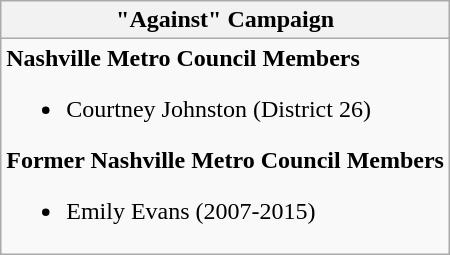<table class="wikitable">
<tr>
<th>"Against" Campaign</th>
</tr>
<tr>
<td><strong>Nashville Metro Council Members</strong><br><ul><li>Courtney Johnston (District 26)</li></ul><strong>Former Nashville Metro Council Members</strong><ul><li>Emily Evans (2007-2015)</li></ul></td>
</tr>
</table>
